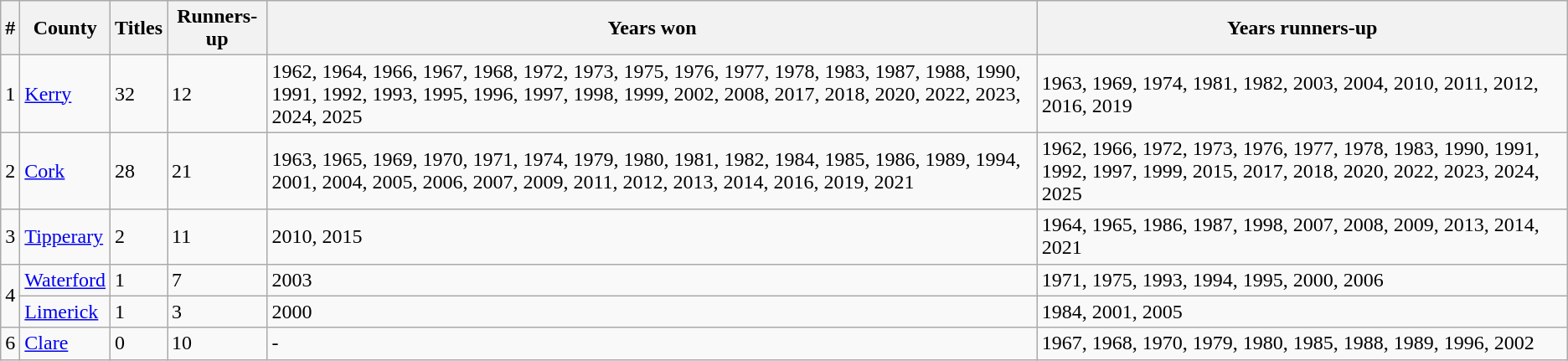<table class="wikitable">
<tr>
<th>#</th>
<th>County</th>
<th>Titles</th>
<th>Runners-up</th>
<th>Years won</th>
<th>Years runners-up</th>
</tr>
<tr>
<td>1</td>
<td><a href='#'>Kerry</a></td>
<td>32</td>
<td>12</td>
<td>1962, 1964, 1966, 1967, 1968, 1972, 1973, 1975, 1976, 1977, 1978, 1983, 1987, 1988, 1990, 1991, 1992, 1993, 1995, 1996, 1997, 1998, 1999, 2002, 2008, 2017, 2018, 2020, 2022, 2023, 2024, 2025</td>
<td>1963, 1969, 1974, 1981, 1982, 2003, 2004, 2010, 2011, 2012, 2016, 2019</td>
</tr>
<tr>
<td>2</td>
<td><a href='#'>Cork</a></td>
<td>28</td>
<td>21</td>
<td>1963, 1965, 1969, 1970, 1971, 1974, 1979, 1980, 1981, 1982, 1984, 1985, 1986, 1989, 1994, 2001, 2004, 2005, 2006, 2007, 2009, 2011, 2012, 2013, 2014, 2016, 2019, 2021</td>
<td>1962, 1966, 1972, 1973, 1976, 1977, 1978, 1983, 1990, 1991, 1992, 1997, 1999, 2015, 2017, 2018, 2020, 2022, 2023, 2024, 2025</td>
</tr>
<tr>
<td>3</td>
<td><a href='#'>Tipperary</a></td>
<td>2</td>
<td>11</td>
<td>2010, 2015</td>
<td>1964, 1965, 1986, 1987, 1998, 2007, 2008, 2009, 2013, 2014, 2021</td>
</tr>
<tr>
<td rowspan=2>4</td>
<td><a href='#'>Waterford</a></td>
<td>1</td>
<td>7</td>
<td>2003</td>
<td>1971, 1975, 1993, 1994, 1995, 2000, 2006</td>
</tr>
<tr>
<td><a href='#'>Limerick</a></td>
<td>1</td>
<td>3</td>
<td>2000</td>
<td>1984, 2001, 2005</td>
</tr>
<tr>
<td>6</td>
<td><a href='#'>Clare</a></td>
<td>0</td>
<td>10</td>
<td>-</td>
<td>1967, 1968, 1970, 1979, 1980, 1985, 1988, 1989, 1996, 2002</td>
</tr>
</table>
